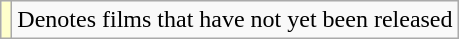<table class="wikitable">
<tr>
<td style="background:#ffc;"></td>
<td>Denotes films that have not yet been released</td>
</tr>
</table>
